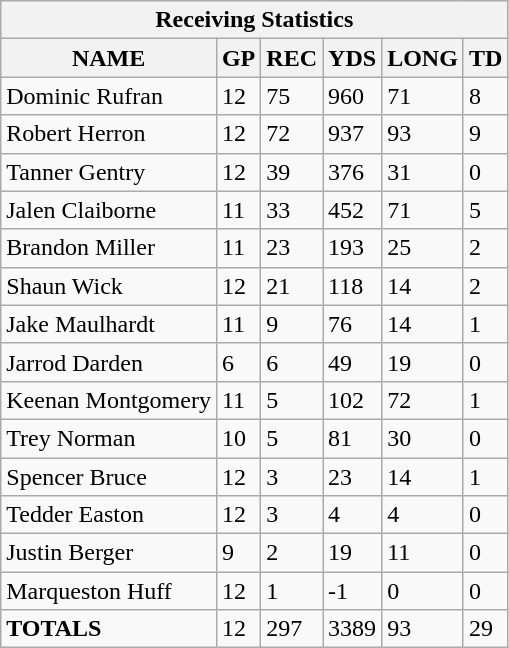<table class="wikitable sortable collapsible collapsed">
<tr>
<th colspan="7">Receiving Statistics</th>
</tr>
<tr>
<th>NAME</th>
<th>GP</th>
<th>REC</th>
<th>YDS</th>
<th>LONG</th>
<th>TD</th>
</tr>
<tr>
<td>Dominic Rufran</td>
<td>12</td>
<td>75</td>
<td>960</td>
<td>71</td>
<td>8</td>
</tr>
<tr>
<td>Robert Herron</td>
<td>12</td>
<td>72</td>
<td>937</td>
<td>93</td>
<td>9</td>
</tr>
<tr>
<td>Tanner Gentry</td>
<td>12</td>
<td>39</td>
<td>376</td>
<td>31</td>
<td>0</td>
</tr>
<tr>
<td>Jalen Claiborne</td>
<td>11</td>
<td>33</td>
<td>452</td>
<td>71</td>
<td>5</td>
</tr>
<tr>
<td>Brandon Miller</td>
<td>11</td>
<td>23</td>
<td>193</td>
<td>25</td>
<td>2</td>
</tr>
<tr>
<td>Shaun Wick</td>
<td>12</td>
<td>21</td>
<td>118</td>
<td>14</td>
<td>2</td>
</tr>
<tr>
<td>Jake Maulhardt</td>
<td>11</td>
<td>9</td>
<td>76</td>
<td>14</td>
<td>1</td>
</tr>
<tr>
<td>Jarrod Darden</td>
<td>6</td>
<td>6</td>
<td>49</td>
<td>19</td>
<td>0</td>
</tr>
<tr>
<td>Keenan Montgomery</td>
<td>11</td>
<td>5</td>
<td>102</td>
<td>72</td>
<td>1</td>
</tr>
<tr>
<td>Trey Norman</td>
<td>10</td>
<td>5</td>
<td>81</td>
<td>30</td>
<td>0</td>
</tr>
<tr>
<td>Spencer Bruce</td>
<td>12</td>
<td>3</td>
<td>23</td>
<td>14</td>
<td>1</td>
</tr>
<tr>
<td>Tedder Easton</td>
<td>12</td>
<td>3</td>
<td>4</td>
<td>4</td>
<td>0</td>
</tr>
<tr>
<td>Justin Berger</td>
<td>9</td>
<td>2</td>
<td>19</td>
<td>11</td>
<td>0</td>
</tr>
<tr>
<td>Marqueston Huff</td>
<td>12</td>
<td>1</td>
<td>-1</td>
<td>0</td>
<td>0</td>
</tr>
<tr>
<td><strong>TOTALS</strong></td>
<td>12</td>
<td>297</td>
<td>3389</td>
<td>93</td>
<td>29</td>
</tr>
</table>
